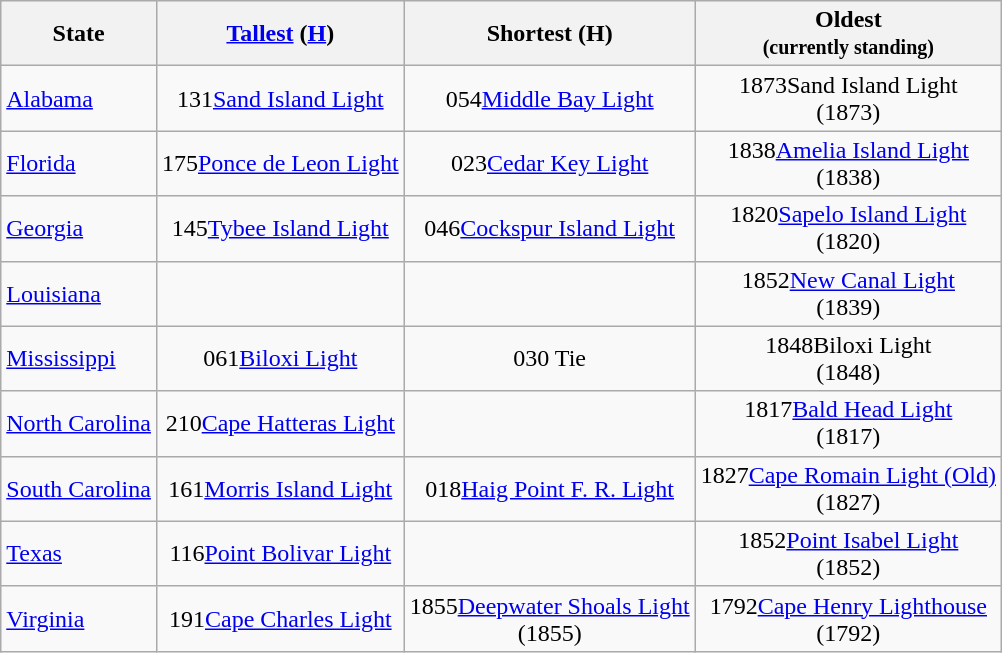<table class="wikitable sortable">
<tr>
<th>State</th>
<th><a href='#'>Tallest</a> (<a href='#'>H</a>)</th>
<th>Shortest (H)</th>
<th>Oldest<br><small>(currently standing)</small></th>
</tr>
<tr>
<td><a href='#'>Alabama</a></td>
<td style="text-align: center;"><span>131</span><a href='#'>Sand Island Light</a><br></td>
<td style="text-align: center;"><span>054</span><a href='#'>Middle Bay Light</a><br></td>
<td style="text-align: center;"><span>1873</span>Sand Island Light<br>(1873)</td>
</tr>
<tr>
<td><a href='#'>Florida</a></td>
<td style="text-align: center;"><span>175</span><a href='#'>Ponce de Leon Light</a><br></td>
<td style="text-align: center;"><span>023</span><a href='#'>Cedar Key Light</a><br></td>
<td style="text-align: center;"><span>1838</span><a href='#'>Amelia Island Light</a><br>(1838)</td>
</tr>
<tr>
<td><a href='#'>Georgia</a></td>
<td style="text-align: center;"><span>145</span><a href='#'>Tybee Island Light</a><br></td>
<td style="text-align: center;"><span>046</span><a href='#'>Cockspur Island Light</a><br></td>
<td style="text-align: center;"><span>1820</span><a href='#'>Sapelo Island Light</a><br>(1820)</td>
</tr>
<tr>
<td><a href='#'>Louisiana</a></td>
<td></td>
<td></td>
<td style="text-align: center;"><span>1852</span><a href='#'>New Canal Light</a><br>(1839)</td>
</tr>
<tr>
<td><a href='#'>Mississippi</a></td>
<td style="text-align: center;"><span>061</span><a href='#'>Biloxi Light</a><br></td>
<td style="text-align: center;"><span>030</span> Tie<br> </td>
<td style="text-align: center;"><span>1848</span>Biloxi Light<br>(1848)</td>
</tr>
<tr>
<td><a href='#'>North Carolina</a></td>
<td style="text-align: center;"><span>210</span><a href='#'>Cape Hatteras Light</a><br></td>
<td></td>
<td style="text-align: center;"><span>1817</span><a href='#'>Bald Head Light</a><br>(1817)</td>
</tr>
<tr>
<td><a href='#'>South Carolina</a></td>
<td style="text-align: center;"><span>161</span><a href='#'>Morris Island Light</a><br></td>
<td style="text-align: center;"><span>018</span><a href='#'>Haig Point F. R. Light</a><br></td>
<td style="text-align: center;"><span>1827</span><a href='#'>Cape Romain Light (Old)</a><br>(1827)</td>
</tr>
<tr>
<td><a href='#'>Texas</a></td>
<td style="text-align: center;"><span>116</span><a href='#'>Point Bolivar Light</a><br></td>
<td></td>
<td style="text-align: center;"><span>1852</span><a href='#'>Point Isabel Light</a><br>(1852)</td>
</tr>
<tr>
<td><a href='#'>Virginia</a></td>
<td style="text-align: center;"><span>191</span><a href='#'>Cape Charles Light</a><br></td>
<td style="text-align: center;"><span>1855</span><a href='#'>Deepwater Shoals Light</a><br>(1855)</td>
<td style="text-align: center;"><span>1792</span><a href='#'>Cape Henry Lighthouse</a><br>(1792)</td>
</tr>
</table>
